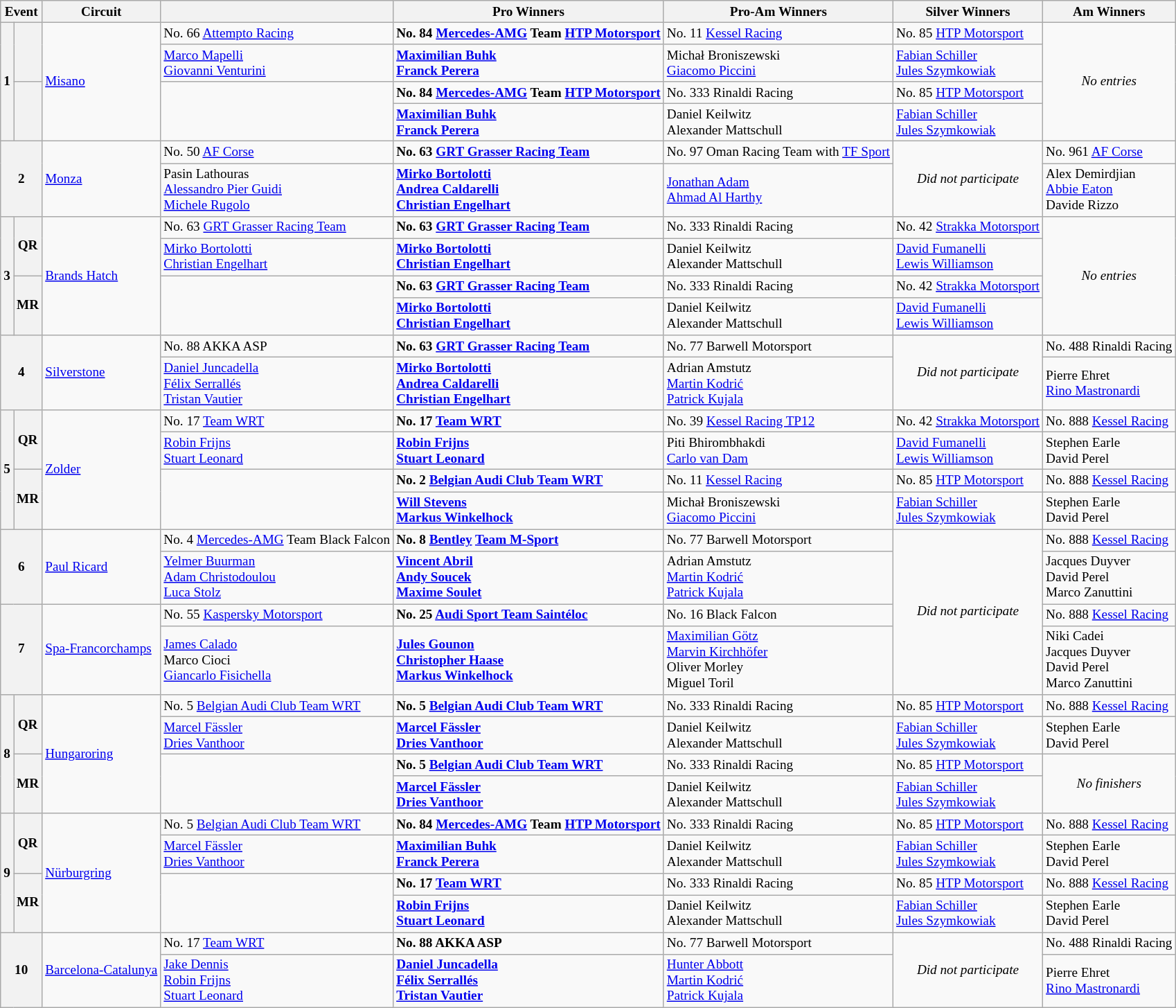<table class="wikitable" style="font-size: 80%;">
<tr>
<th colspan=2>Event</th>
<th>Circuit</th>
<th></th>
<th>Pro Winners</th>
<th>Pro-Am Winners</th>
<th>Silver Winners</th>
<th>Am Winners</th>
</tr>
<tr>
<th rowspan=4>1</th>
<th rowspan=2></th>
<td rowspan=4> <a href='#'>Misano</a></td>
<td> No. 66 <a href='#'>Attempto Racing</a></td>
<td> <strong>No. 84 <a href='#'>Mercedes-AMG</a> Team <a href='#'>HTP Motorsport</a></strong></td>
<td> No. 11 <a href='#'>Kessel Racing</a></td>
<td> No. 85 <a href='#'>HTP Motorsport</a></td>
<td rowspan=4 align=center><em>No entries</em></td>
</tr>
<tr>
<td> <a href='#'>Marco Mapelli</a><br> <a href='#'>Giovanni Venturini</a></td>
<td> <strong><a href='#'>Maximilian Buhk</a></strong><br> <strong><a href='#'>Franck Perera</a></strong></td>
<td> Michał Broniszewski<br> <a href='#'>Giacomo Piccini</a></td>
<td> <a href='#'>Fabian Schiller</a><br> <a href='#'>Jules Szymkowiak</a></td>
</tr>
<tr>
<th rowspan=2></th>
<td rowspan=2></td>
<td> <strong>No. 84 <a href='#'>Mercedes-AMG</a> Team <a href='#'>HTP Motorsport</a></strong></td>
<td> No. 333 Rinaldi Racing</td>
<td> No. 85 <a href='#'>HTP Motorsport</a></td>
</tr>
<tr>
<td> <strong><a href='#'>Maximilian Buhk</a></strong><br> <strong><a href='#'>Franck Perera</a></strong></td>
<td> Daniel Keilwitz<br> Alexander Mattschull</td>
<td> <a href='#'>Fabian Schiller</a><br> <a href='#'>Jules Szymkowiak</a></td>
</tr>
<tr>
<th rowspan=2 colspan=2>2</th>
<td rowspan=2> <a href='#'>Monza</a></td>
<td> No. 50 <a href='#'>AF Corse</a></td>
<td> <strong>No. 63 <a href='#'>GRT Grasser Racing Team</a></strong></td>
<td> No. 97 Oman Racing Team with <a href='#'>TF Sport</a></td>
<td rowspan=2 align=center><em>Did not participate</em></td>
<td> No. 961 <a href='#'>AF Corse</a></td>
</tr>
<tr>
<td> Pasin Lathouras<br> <a href='#'>Alessandro Pier Guidi</a><br> <a href='#'>Michele Rugolo</a></td>
<td> <strong><a href='#'>Mirko Bortolotti</a></strong><br> <strong><a href='#'>Andrea Caldarelli</a></strong><br> <strong><a href='#'>Christian Engelhart</a></strong></td>
<td> <a href='#'>Jonathan Adam</a><br> <a href='#'>Ahmad Al Harthy</a></td>
<td> Alex Demirdjian<br> <a href='#'>Abbie Eaton</a><br> Davide Rizzo</td>
</tr>
<tr>
<th rowspan=4>3</th>
<th rowspan=2>QR</th>
<td rowspan=4> <a href='#'>Brands Hatch</a></td>
<td> No. 63 <a href='#'>GRT Grasser Racing Team</a></td>
<td> <strong>No. 63 <a href='#'>GRT Grasser Racing Team</a></strong></td>
<td> No. 333 Rinaldi Racing</td>
<td> No. 42 <a href='#'>Strakka Motorsport</a></td>
<td rowspan=4 align=center><em>No entries</em></td>
</tr>
<tr>
<td> <a href='#'>Mirko Bortolotti</a><br> <a href='#'>Christian Engelhart</a></td>
<td> <strong><a href='#'>Mirko Bortolotti</a></strong><br> <strong><a href='#'>Christian Engelhart</a></strong></td>
<td> Daniel Keilwitz<br> Alexander Mattschull</td>
<td> <a href='#'>David Fumanelli</a><br> <a href='#'>Lewis Williamson</a></td>
</tr>
<tr>
<th rowspan=2>MR</th>
<td rowspan=2></td>
<td> <strong>No. 63 <a href='#'>GRT Grasser Racing Team</a></strong></td>
<td> No. 333 Rinaldi Racing</td>
<td> No. 42 <a href='#'>Strakka Motorsport</a></td>
</tr>
<tr>
<td> <strong><a href='#'>Mirko Bortolotti</a></strong><br> <strong><a href='#'>Christian Engelhart</a></strong></td>
<td> Daniel Keilwitz<br> Alexander Mattschull</td>
<td> <a href='#'>David Fumanelli</a><br> <a href='#'>Lewis Williamson</a></td>
</tr>
<tr>
<th rowspan=2 colspan=2>4</th>
<td rowspan=2> <a href='#'>Silverstone</a></td>
<td> No. 88 AKKA ASP</td>
<td> <strong>No. 63 <a href='#'>GRT Grasser Racing Team</a></strong></td>
<td> No. 77 Barwell Motorsport</td>
<td rowspan=2 align=center><em>Did not participate</em></td>
<td> No. 488 Rinaldi Racing</td>
</tr>
<tr>
<td> <a href='#'>Daniel Juncadella</a><br> <a href='#'>Félix Serrallés</a><br> <a href='#'>Tristan Vautier</a></td>
<td> <strong><a href='#'>Mirko Bortolotti</a></strong><br> <strong><a href='#'>Andrea Caldarelli</a></strong><br> <strong><a href='#'>Christian Engelhart</a></strong></td>
<td> Adrian Amstutz<br> <a href='#'>Martin Kodrić</a><br> <a href='#'>Patrick Kujala</a></td>
<td> Pierre Ehret<br> <a href='#'>Rino Mastronardi</a></td>
</tr>
<tr>
<th rowspan=4>5</th>
<th rowspan=2>QR</th>
<td rowspan=4> <a href='#'>Zolder</a></td>
<td> No. 17 <a href='#'>Team WRT</a></td>
<td> <strong>No. 17 <a href='#'>Team WRT</a></strong></td>
<td> No. 39 <a href='#'>Kessel Racing TP12</a></td>
<td> No. 42 <a href='#'>Strakka Motorsport</a></td>
<td> No. 888 <a href='#'>Kessel Racing</a></td>
</tr>
<tr>
<td> <a href='#'>Robin Frijns</a><br> <a href='#'>Stuart Leonard</a></td>
<td> <strong><a href='#'>Robin Frijns</a></strong><br> <strong><a href='#'>Stuart Leonard</a></strong></td>
<td> Piti Bhirombhakdi<br> <a href='#'>Carlo van Dam</a></td>
<td> <a href='#'>David Fumanelli</a><br> <a href='#'>Lewis Williamson</a></td>
<td> Stephen Earle<br> David Perel</td>
</tr>
<tr>
<th rowspan=2>MR</th>
<td rowspan=2></td>
<td> <strong>No. 2 <a href='#'>Belgian Audi Club Team WRT</a></strong></td>
<td> No. 11 <a href='#'>Kessel Racing</a></td>
<td> No. 85 <a href='#'>HTP Motorsport</a></td>
<td> No. 888 <a href='#'>Kessel Racing</a></td>
</tr>
<tr>
<td> <strong><a href='#'>Will Stevens</a></strong><br> <strong><a href='#'>Markus Winkelhock</a></strong></td>
<td> Michał Broniszewski<br> <a href='#'>Giacomo Piccini</a></td>
<td> <a href='#'>Fabian Schiller</a><br> <a href='#'>Jules Szymkowiak</a></td>
<td> Stephen Earle<br> David Perel</td>
</tr>
<tr>
<th rowspan=2 colspan=2>6</th>
<td rowspan=2> <a href='#'>Paul Ricard</a></td>
<td> No. 4 <a href='#'>Mercedes-AMG</a> Team Black Falcon</td>
<td> <strong>No. 8 <a href='#'>Bentley</a> <a href='#'>Team M-Sport</a></strong></td>
<td> No. 77 Barwell Motorsport</td>
<td rowspan=4 align=center><em>Did not participate</em></td>
<td> No. 888 <a href='#'>Kessel Racing</a></td>
</tr>
<tr>
<td> <a href='#'>Yelmer Buurman</a><br> <a href='#'>Adam Christodoulou</a><br> <a href='#'>Luca Stolz</a></td>
<td> <strong><a href='#'>Vincent Abril</a></strong><br> <strong><a href='#'>Andy Soucek</a></strong><br> <strong><a href='#'>Maxime Soulet</a></strong></td>
<td> Adrian Amstutz<br> <a href='#'>Martin Kodrić</a><br> <a href='#'>Patrick Kujala</a></td>
<td> Jacques Duyver<br> David Perel<br> Marco Zanuttini</td>
</tr>
<tr>
<th rowspan=2 colspan=2>7</th>
<td rowspan=2> <a href='#'>Spa-Francorchamps</a></td>
<td> No. 55 <a href='#'>Kaspersky Motorsport</a></td>
<td> <strong>No. 25 <a href='#'>Audi Sport Team Saintéloc</a></strong></td>
<td> No. 16 Black Falcon</td>
<td> No. 888 <a href='#'>Kessel Racing</a></td>
</tr>
<tr>
<td> <a href='#'>James Calado</a><br> Marco Cioci<br> <a href='#'>Giancarlo Fisichella</a></td>
<td> <strong><a href='#'>Jules Gounon</a></strong><br> <strong><a href='#'>Christopher Haase</a></strong><br> <strong><a href='#'>Markus Winkelhock</a></strong></td>
<td> <a href='#'>Maximilian Götz</a><br> <a href='#'>Marvin Kirchhöfer</a><br> Oliver Morley<br> Miguel Toril</td>
<td> Niki Cadei<br> Jacques Duyver<br> David Perel<br> Marco Zanuttini</td>
</tr>
<tr>
<th rowspan=4>8</th>
<th rowspan=2>QR</th>
<td rowspan=4> <a href='#'>Hungaroring</a></td>
<td> No. 5 <a href='#'>Belgian Audi Club Team WRT</a></td>
<td> <strong>No. 5 <a href='#'>Belgian Audi Club Team WRT</a></strong></td>
<td> No. 333 Rinaldi Racing</td>
<td> No. 85 <a href='#'>HTP Motorsport</a></td>
<td> No. 888 <a href='#'>Kessel Racing</a></td>
</tr>
<tr>
<td> <a href='#'>Marcel Fässler</a><br> <a href='#'>Dries Vanthoor</a></td>
<td> <strong><a href='#'>Marcel Fässler</a></strong><br> <strong><a href='#'>Dries Vanthoor</a></strong></td>
<td> Daniel Keilwitz<br> Alexander Mattschull</td>
<td> <a href='#'>Fabian Schiller</a><br> <a href='#'>Jules Szymkowiak</a></td>
<td> Stephen Earle<br> David Perel</td>
</tr>
<tr>
<th rowspan=2>MR</th>
<td rowspan=2></td>
<td> <strong>No. 5 <a href='#'>Belgian Audi Club Team WRT</a></strong></td>
<td> No. 333 Rinaldi Racing</td>
<td> No. 85 <a href='#'>HTP Motorsport</a></td>
<td rowspan=2 align=center><em>No finishers</em></td>
</tr>
<tr>
<td> <strong><a href='#'>Marcel Fässler</a></strong><br> <strong><a href='#'>Dries Vanthoor</a></strong></td>
<td> Daniel Keilwitz<br> Alexander Mattschull</td>
<td> <a href='#'>Fabian Schiller</a><br> <a href='#'>Jules Szymkowiak</a></td>
</tr>
<tr>
<th rowspan=4>9</th>
<th rowspan=2>QR</th>
<td rowspan=4> <a href='#'>Nürburgring</a></td>
<td> No. 5 <a href='#'>Belgian Audi Club Team WRT</a></td>
<td> <strong>No. 84 <a href='#'>Mercedes-AMG</a> Team <a href='#'>HTP Motorsport</a></strong></td>
<td> No. 333 Rinaldi Racing</td>
<td> No. 85 <a href='#'>HTP Motorsport</a></td>
<td> No. 888 <a href='#'>Kessel Racing</a></td>
</tr>
<tr>
<td> <a href='#'>Marcel Fässler</a><br> <a href='#'>Dries Vanthoor</a></td>
<td> <strong><a href='#'>Maximilian Buhk</a></strong><br> <strong><a href='#'>Franck Perera</a></strong></td>
<td> Daniel Keilwitz<br> Alexander Mattschull</td>
<td> <a href='#'>Fabian Schiller</a><br> <a href='#'>Jules Szymkowiak</a></td>
<td> Stephen Earle<br> David Perel</td>
</tr>
<tr>
<th rowspan=2>MR</th>
<td rowspan=2></td>
<td> <strong>No. 17 <a href='#'>Team WRT</a></strong></td>
<td> No. 333 Rinaldi Racing</td>
<td> No. 85 <a href='#'>HTP Motorsport</a></td>
<td> No. 888 <a href='#'>Kessel Racing</a></td>
</tr>
<tr>
<td> <strong><a href='#'>Robin Frijns</a></strong><br> <strong><a href='#'>Stuart Leonard</a></strong></td>
<td> Daniel Keilwitz<br> Alexander Mattschull</td>
<td> <a href='#'>Fabian Schiller</a><br> <a href='#'>Jules Szymkowiak</a></td>
<td> Stephen Earle<br> David Perel</td>
</tr>
<tr>
<th rowspan=2 colspan=2>10</th>
<td rowspan=2> <a href='#'>Barcelona-Catalunya</a></td>
<td> No. 17 <a href='#'>Team WRT</a></td>
<td> <strong>No. 88 AKKA ASP</strong></td>
<td> No. 77 Barwell Motorsport</td>
<td rowspan=2 align=center><em>Did not participate</em></td>
<td> No. 488 Rinaldi Racing</td>
</tr>
<tr>
<td> <a href='#'>Jake Dennis</a><br> <a href='#'>Robin Frijns</a><br> <a href='#'>Stuart Leonard</a></td>
<td> <strong><a href='#'>Daniel Juncadella</a></strong><br> <strong><a href='#'>Félix Serrallés</a></strong><br> <strong><a href='#'>Tristan Vautier</a></strong></td>
<td> <a href='#'>Hunter Abbott</a><br> <a href='#'>Martin Kodrić</a><br> <a href='#'>Patrick Kujala</a></td>
<td> Pierre Ehret<br> <a href='#'>Rino Mastronardi</a></td>
</tr>
</table>
